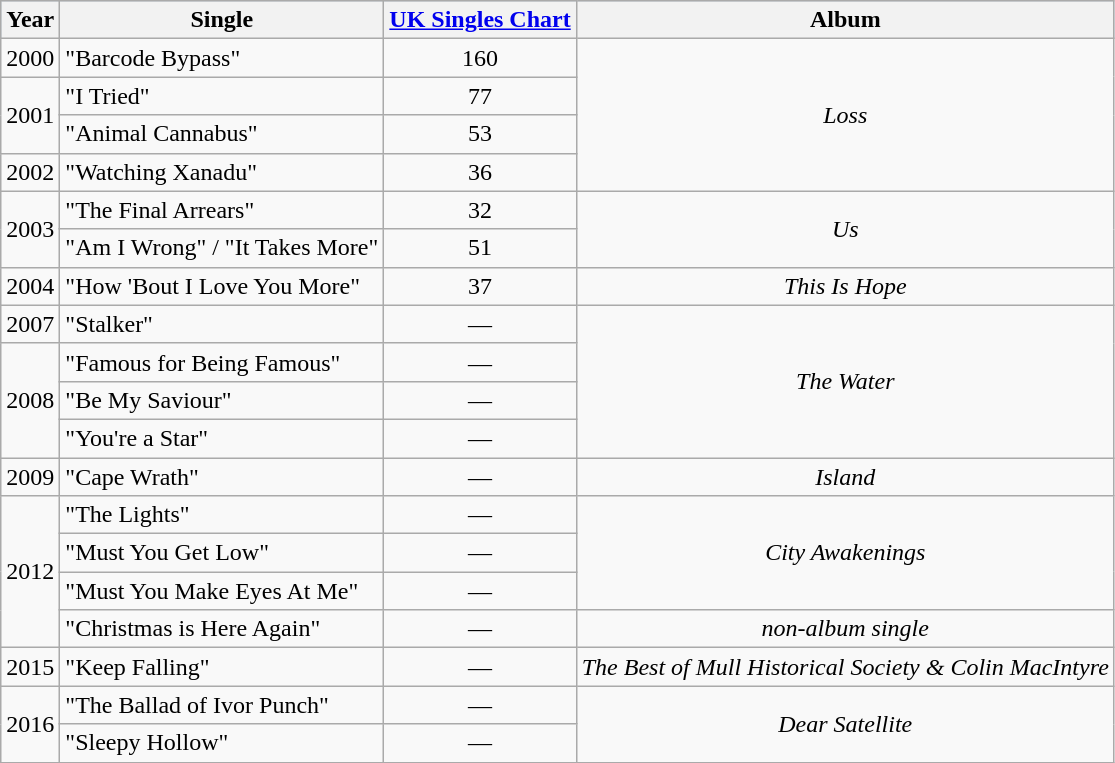<table class="wikitable">
<tr style="background:#b0c4de; text-align:center;">
<th>Year</th>
<th>Single</th>
<th><a href='#'>UK Singles Chart</a></th>
<th>Album</th>
</tr>
<tr>
<td rowspan="1">2000</td>
<td>"Barcode Bypass"</td>
<td style="text-align:center;">160</td>
<td rowspan="4" style="text-align:center;"><em>Loss</em></td>
</tr>
<tr>
<td rowspan="2">2001</td>
<td>"I Tried"</td>
<td style="text-align:center;">77</td>
</tr>
<tr>
<td>"Animal Cannabus"</td>
<td style="text-align:center;">53</td>
</tr>
<tr>
<td rowspan="1">2002</td>
<td>"Watching Xanadu"</td>
<td style="text-align:center;">36</td>
</tr>
<tr>
<td rowspan="2">2003</td>
<td>"The Final Arrears"</td>
<td style="text-align:center;">32</td>
<td rowspan="2" style="text-align:center;"><em>Us</em></td>
</tr>
<tr>
<td>"Am I Wrong" / "It Takes More"</td>
<td style="text-align:center;">51</td>
</tr>
<tr>
<td rowspan="1">2004</td>
<td>"How 'Bout I Love You More"</td>
<td style="text-align:center;">37</td>
<td rowspan="1" style="text-align:center;"><em>This Is Hope</em></td>
</tr>
<tr>
<td rowspan="1">2007</td>
<td>"Stalker"</td>
<td style="text-align:center;">—</td>
<td rowspan="4" style="text-align:center;"><em>The Water</em></td>
</tr>
<tr>
<td rowspan="3">2008</td>
<td>"Famous for Being Famous"</td>
<td style="text-align:center;">—</td>
</tr>
<tr>
<td>"Be My Saviour"</td>
<td style="text-align:center;">—</td>
</tr>
<tr>
<td>"You're a Star"</td>
<td style="text-align:center;">—</td>
</tr>
<tr>
<td rowspan="1">2009</td>
<td>"Cape Wrath"</td>
<td style="text-align:center;">—</td>
<td rowspan="1" style="text-align:center;"><em>Island</em></td>
</tr>
<tr>
<td rowspan="4">2012</td>
<td>"The Lights"</td>
<td style="text-align:center;">—</td>
<td rowspan="3" style="text-align:center;"><em>City Awakenings</em></td>
</tr>
<tr>
<td>"Must You Get Low"</td>
<td style="text-align:center;">—</td>
</tr>
<tr>
<td>"Must You Make Eyes At Me"</td>
<td style="text-align:center;">—</td>
</tr>
<tr>
<td>"Christmas is Here Again"</td>
<td style="text-align:center;">—</td>
<td rowspan="1" style="text-align:center;"><em>non-album single</em></td>
</tr>
<tr>
<td rowspan="1">2015</td>
<td>"Keep Falling"</td>
<td style="text-align:center;">—</td>
<td rowspan="1" style="text-align:center;"><em>The Best of Mull Historical Society & Colin MacIntyre</em></td>
</tr>
<tr>
<td rowspan="2">2016</td>
<td>"The Ballad of Ivor Punch"</td>
<td style="text-align:center;">—</td>
<td rowspan="2" style="text-align:center;"><em>Dear Satellite</em></td>
</tr>
<tr>
<td>"Sleepy Hollow"</td>
<td style="text-align:center;">—</td>
</tr>
</table>
